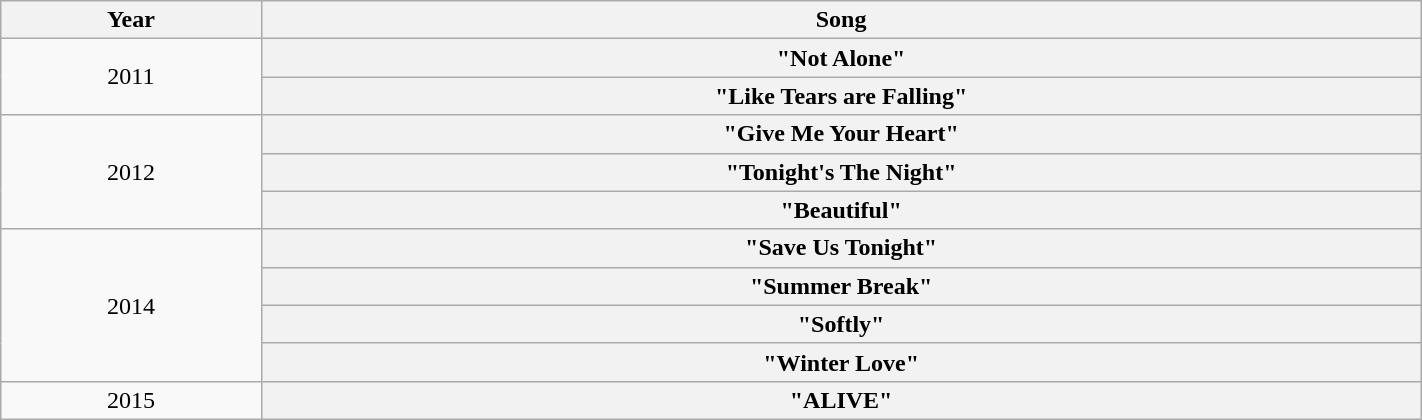<table class="wikitable plainrowheaders"  style="width:75%; text-align:center;">
<tr>
<th>Year</th>
<th>Song</th>
</tr>
<tr>
<td rowspan="2">2011</td>
<th scope=row>"Not Alone"</th>
</tr>
<tr>
<th scope=row>"Like Tears are Falling"</th>
</tr>
<tr>
<td rowspan="3">2012</td>
<th scope=row>"Give Me Your Heart"</th>
</tr>
<tr>
<th scope=row>"Tonight's The Night"</th>
</tr>
<tr>
<th scope=row>"Beautiful"</th>
</tr>
<tr>
<td rowspan="4">2014</td>
<th scope=row>"Save Us Tonight"</th>
</tr>
<tr>
<th scope=row>"Summer Break"</th>
</tr>
<tr>
<th scope=row>"Softly"</th>
</tr>
<tr>
<th scope=row>"Winter Love"</th>
</tr>
<tr>
<td rowspan="1">2015</td>
<th scope=row>"ALIVE"</th>
</tr>
</table>
